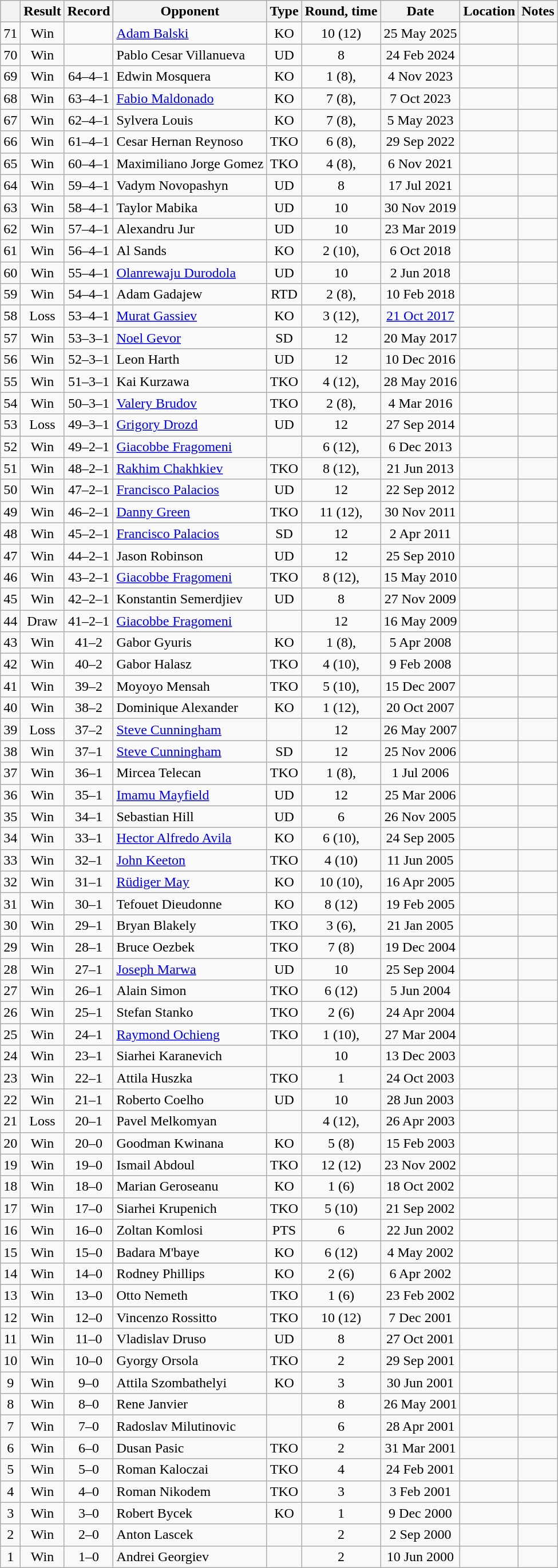<table class="wikitable" style="text-align:center">
<tr>
<th></th>
<th>Result</th>
<th>Record</th>
<th>Opponent</th>
<th>Type</th>
<th>Round, time</th>
<th>Date</th>
<th>Location</th>
<th>Notes</th>
</tr>
<tr>
<td>71</td>
<td>Win</td>
<td></td>
<td style="text-align:left;"><a href='#'>Adam Balski</a></td>
<td>KO</td>
<td>10 (12) </td>
<td>25 May 2025</td>
<td style="text-align:left;"></td>
<td style="text-align:left;"></td>
</tr>
<tr>
<td>70</td>
<td>Win</td>
<td></td>
<td style="text-align:left;">Pablo Cesar Villanueva</td>
<td>UD</td>
<td>8</td>
<td>24 Feb 2024</td>
<td style="text-align:left;"></td>
<td></td>
</tr>
<tr>
<td>69</td>
<td>Win</td>
<td>64–4–1</td>
<td style="text-align:left;">Edwin Mosquera</td>
<td>KO</td>
<td>1 (8), </td>
<td>4 Nov 2023</td>
<td style="text-align:left;"></td>
<td></td>
</tr>
<tr>
<td>68</td>
<td>Win</td>
<td>63–4–1</td>
<td style="text-align:left;"><a href='#'>Fabio Maldonado</a></td>
<td>KO</td>
<td>7 (8), </td>
<td>7 Oct 2023</td>
<td style="text-align:left;"></td>
<td></td>
</tr>
<tr>
<td>67</td>
<td>Win</td>
<td>62–4–1</td>
<td style="text-align:left;">Sylvera Louis</td>
<td>KO</td>
<td>7 (8), </td>
<td>5 May 2023</td>
<td style="text-align:left;"></td>
<td></td>
</tr>
<tr>
<td>66</td>
<td>Win</td>
<td>61–4–1</td>
<td style="text-align:left;">Cesar Hernan Reynoso</td>
<td>TKO</td>
<td>6 (8), </td>
<td>29 Sep 2022</td>
<td style="text-align:left;"></td>
<td></td>
</tr>
<tr>
<td>65</td>
<td>Win</td>
<td>60–4–1</td>
<td style="text-align:left;">Maximiliano Jorge Gomez</td>
<td>TKO</td>
<td>4 (8), </td>
<td>6 Nov 2021</td>
<td style="text-align:left;"></td>
<td></td>
</tr>
<tr>
<td>64</td>
<td>Win</td>
<td>59–4–1</td>
<td style="text-align:left;">Vadym Novopashyn</td>
<td>UD</td>
<td>8</td>
<td>17 Jul 2021</td>
<td style="text-align:left;"></td>
<td></td>
</tr>
<tr>
<td>63</td>
<td>Win</td>
<td>58–4–1</td>
<td style="text-align:left;">Taylor Mabika</td>
<td>UD</td>
<td>10</td>
<td>30 Nov 2019</td>
<td style="text-align:left;"></td>
<td></td>
</tr>
<tr>
<td>62</td>
<td>Win</td>
<td>57–4–1</td>
<td style="text-align:left;">Alexandru Jur</td>
<td>UD</td>
<td>10</td>
<td>23 Mar 2019</td>
<td style="text-align:left;"></td>
<td></td>
</tr>
<tr>
<td>61</td>
<td>Win</td>
<td>56–4–1</td>
<td style="text-align:left;">Al Sands</td>
<td>KO</td>
<td>2 (10), </td>
<td>6 Oct 2018</td>
<td style="text-align:left;"></td>
<td></td>
</tr>
<tr>
<td>60</td>
<td>Win</td>
<td>55–4–1</td>
<td style="text-align:left;"><a href='#'>Olanrewaju Durodola</a></td>
<td>UD</td>
<td>10</td>
<td>2 Jun 2018</td>
<td style="text-align:left;"></td>
<td></td>
</tr>
<tr>
<td>59</td>
<td>Win</td>
<td>54–4–1</td>
<td style="text-align:left;">Adam Gadajew</td>
<td>RTD</td>
<td>2 (8), </td>
<td>10 Feb 2018</td>
<td style="text-align:left;"></td>
<td></td>
</tr>
<tr>
<td>58</td>
<td>Loss</td>
<td>53–4–1</td>
<td style="text-align:left;"><a href='#'>Murat Gassiev</a></td>
<td>KO</td>
<td>3 (12), </td>
<td><a href='#'>21 Oct 2017</a></td>
<td style="text-align:left;"></td>
<td style="text-align:left;"></td>
</tr>
<tr>
<td>57</td>
<td>Win</td>
<td>53–3–1</td>
<td style="text-align:left;"><a href='#'>Noel Gevor</a></td>
<td>SD</td>
<td>12</td>
<td>20 May 2017</td>
<td style="text-align:left;"></td>
<td></td>
</tr>
<tr>
<td>56</td>
<td>Win</td>
<td>52–3–1</td>
<td style="text-align:left;">Leon Harth</td>
<td>UD</td>
<td>12</td>
<td>10 Dec 2016</td>
<td style="text-align:left;"></td>
<td style="text-align:left;"></td>
</tr>
<tr>
<td>55</td>
<td>Win</td>
<td>51–3–1</td>
<td style="text-align:left;">Kai Kurzawa</td>
<td>TKO</td>
<td>4 (12), </td>
<td>28 May 2016</td>
<td style="text-align:left;"></td>
<td style="text-align:left;"></td>
</tr>
<tr>
<td>54</td>
<td>Win</td>
<td>50–3–1</td>
<td style="text-align:left;"><a href='#'>Valery Brudov</a></td>
<td>TKO</td>
<td>2 (8), </td>
<td>4 Mar 2016</td>
<td style="text-align:left;"></td>
<td></td>
</tr>
<tr>
<td>53</td>
<td>Loss</td>
<td>49–3–1</td>
<td style="text-align:left;"><a href='#'>Grigory Drozd</a></td>
<td>UD</td>
<td>12</td>
<td>27 Sep 2014</td>
<td style="text-align:left;"></td>
<td style="text-align:left;"></td>
</tr>
<tr>
<td>52</td>
<td>Win</td>
<td>49–2–1</td>
<td style="text-align:left;"><a href='#'>Giacobbe Fragomeni</a></td>
<td></td>
<td>6 (12), </td>
<td>6 Dec 2013</td>
<td style="text-align:left;"></td>
<td style="text-align:left;"></td>
</tr>
<tr>
<td>51</td>
<td>Win</td>
<td>48–2–1</td>
<td style="text-align:left;"><a href='#'>Rakhim Chakhkiev</a></td>
<td>TKO</td>
<td>8 (12), </td>
<td>21 Jun 2013</td>
<td style="text-align:left;"></td>
<td style="text-align:left;"></td>
</tr>
<tr>
<td>50</td>
<td>Win</td>
<td>47–2–1</td>
<td style="text-align:left;"><a href='#'>Francisco Palacios</a></td>
<td>UD</td>
<td>12</td>
<td>22 Sep 2012</td>
<td style="text-align:left;"></td>
<td style="text-align:left;"></td>
</tr>
<tr>
<td>49</td>
<td>Win</td>
<td>46–2–1</td>
<td style="text-align:left;"><a href='#'>Danny Green</a></td>
<td>TKO</td>
<td>11 (12), </td>
<td>30 Nov 2011</td>
<td style="text-align:left;"></td>
<td style="text-align:left;"></td>
</tr>
<tr>
<td>48</td>
<td>Win</td>
<td>45–2–1</td>
<td style="text-align:left;"><a href='#'>Francisco Palacios</a></td>
<td>SD</td>
<td>12</td>
<td>2 Apr 2011</td>
<td style="text-align:left;"></td>
<td style="text-align:left;"></td>
</tr>
<tr>
<td>47</td>
<td>Win</td>
<td>44–2–1</td>
<td style="text-align:left;">Jason Robinson</td>
<td>UD</td>
<td>12</td>
<td>25 Sep 2010</td>
<td style="text-align:left;"></td>
<td style="text-align:left;"></td>
</tr>
<tr>
<td>46</td>
<td>Win</td>
<td>43–2–1</td>
<td style="text-align:left;"><a href='#'>Giacobbe Fragomeni</a></td>
<td>TKO</td>
<td>8 (12), </td>
<td>15 May 2010</td>
<td style="text-align:left;"></td>
<td style="text-align:left;"></td>
</tr>
<tr>
<td>45</td>
<td>Win</td>
<td>42–2–1</td>
<td style="text-align:left;">Konstantin Semerdjiev</td>
<td>UD</td>
<td>8</td>
<td>27 Nov 2009</td>
<td style="text-align:left;"></td>
<td></td>
</tr>
<tr>
<td>44</td>
<td>Draw</td>
<td>41–2–1</td>
<td style="text-align:left;"><a href='#'>Giacobbe Fragomeni</a></td>
<td></td>
<td>12</td>
<td>16 May 2009</td>
<td style="text-align:left;"></td>
<td style="text-align:left;"></td>
</tr>
<tr>
<td>43</td>
<td>Win</td>
<td>41–2</td>
<td style="text-align:left;">Gabor Gyuris</td>
<td>KO</td>
<td>1 (8), </td>
<td>5 Apr 2008</td>
<td style="text-align:left;"></td>
<td></td>
</tr>
<tr>
<td>42</td>
<td>Win</td>
<td>40–2</td>
<td style="text-align:left;">Gabor Halasz</td>
<td>TKO</td>
<td>4 (10), </td>
<td>9 Feb 2008</td>
<td style="text-align:left;"></td>
<td></td>
</tr>
<tr>
<td>41</td>
<td>Win</td>
<td>39–2</td>
<td style="text-align:left;">Moyoyo Mensah</td>
<td>TKO</td>
<td>5 (10), </td>
<td>15 Dec 2007</td>
<td style="text-align:left;"></td>
<td></td>
</tr>
<tr>
<td>40</td>
<td>Win</td>
<td>38–2</td>
<td style="text-align:left;">Dominique Alexander</td>
<td>KO</td>
<td>1 (12), </td>
<td>20 Oct 2007</td>
<td style="text-align:left;"></td>
<td style="text-align:left;"></td>
</tr>
<tr>
<td>39</td>
<td>Loss</td>
<td>37–2</td>
<td style="text-align:left;"><a href='#'>Steve Cunningham</a></td>
<td></td>
<td>12</td>
<td>26 May 2007</td>
<td style="text-align:left;"></td>
<td style="text-align:left;"></td>
</tr>
<tr>
<td>38</td>
<td>Win</td>
<td>37–1</td>
<td style="text-align:left;"><a href='#'>Steve Cunningham</a></td>
<td>SD</td>
<td>12</td>
<td>25 Nov 2006</td>
<td style="text-align:left;"></td>
<td style="text-align:left;"></td>
</tr>
<tr>
<td>37</td>
<td>Win</td>
<td>36–1</td>
<td style="text-align:left;">Mircea Telecan</td>
<td>TKO</td>
<td>1 (8), </td>
<td>1 Jul 2006</td>
<td style="text-align:left;"></td>
<td></td>
</tr>
<tr>
<td>36</td>
<td>Win</td>
<td>35–1</td>
<td style="text-align:left;"><a href='#'>Imamu Mayfield</a></td>
<td>UD</td>
<td>12</td>
<td>25 Mar 2006</td>
<td style="text-align:left;"></td>
<td style="text-align:left;"></td>
</tr>
<tr>
<td>35</td>
<td>Win</td>
<td>34–1</td>
<td style="text-align:left;">Sebastian Hill</td>
<td>UD</td>
<td>6</td>
<td>26 Nov 2005</td>
<td style="text-align:left;"></td>
<td></td>
</tr>
<tr>
<td>34</td>
<td>Win</td>
<td>33–1</td>
<td style="text-align:left;"><a href='#'>Hector Alfredo Avila</a></td>
<td>KO</td>
<td>6 (10), </td>
<td>24 Sep 2005</td>
<td style="text-align:left;"></td>
<td></td>
</tr>
<tr>
<td>33</td>
<td>Win</td>
<td>32–1</td>
<td style="text-align:left;"><a href='#'>John Keeton</a></td>
<td>TKO</td>
<td>4 (10)</td>
<td>11 Jun 2005</td>
<td style="text-align:left;"></td>
<td style="text-align:left;"></td>
</tr>
<tr>
<td>32</td>
<td>Win</td>
<td>31–1</td>
<td style="text-align:left;"><a href='#'>Rüdiger May</a></td>
<td>KO</td>
<td>10 (10), </td>
<td>16 Apr 2005</td>
<td style="text-align:left;"></td>
<td style="text-align:left;"></td>
</tr>
<tr>
<td>31</td>
<td>Win</td>
<td>30–1</td>
<td style="text-align:left;">Tefouet Dieudonne</td>
<td>KO</td>
<td>8 (12)</td>
<td>19 Feb 2005</td>
<td style="text-align:left;"></td>
<td></td>
</tr>
<tr>
<td>30</td>
<td>Win</td>
<td>29–1</td>
<td style="text-align:left;">Bryan Blakely</td>
<td>TKO</td>
<td>3 (6), </td>
<td>21 Jan 2005</td>
<td style="text-align:left;"></td>
<td></td>
</tr>
<tr>
<td>29</td>
<td>Win</td>
<td>28–1</td>
<td style="text-align:left;">Bruce Oezbek</td>
<td>TKO</td>
<td>7 (8)</td>
<td>19 Dec 2004</td>
<td style="text-align:left;"></td>
<td></td>
</tr>
<tr>
<td>28</td>
<td>Win</td>
<td>27–1</td>
<td style="text-align:left;"><a href='#'>Joseph Marwa</a></td>
<td>UD</td>
<td>10</td>
<td>25 Sep 2004</td>
<td style="text-align:left;"></td>
<td style="text-align:left;"></td>
</tr>
<tr>
<td>27</td>
<td>Win</td>
<td>26–1</td>
<td style="text-align:left;">Alain Simon</td>
<td>TKO</td>
<td>6 (12)</td>
<td>5 Jun 2004</td>
<td style="text-align:left;"></td>
<td style="text-align:left;"></td>
</tr>
<tr>
<td>26</td>
<td>Win</td>
<td>25–1</td>
<td style="text-align:left;">Stefan Stanko</td>
<td>TKO</td>
<td>2 (6)</td>
<td>24 Apr 2004</td>
<td style="text-align:left;"></td>
<td></td>
</tr>
<tr>
<td>25</td>
<td>Win</td>
<td>24–1</td>
<td style="text-align:left;"><a href='#'>Raymond Ochieng</a></td>
<td>TKO</td>
<td>1 (10), </td>
<td>27 Mar 2004</td>
<td style="text-align:left;"></td>
<td style="text-align:left;"></td>
</tr>
<tr>
<td>24</td>
<td>Win</td>
<td>23–1</td>
<td style="text-align:left;">Siarhei Karanevich</td>
<td></td>
<td>10</td>
<td>13 Dec 2003</td>
<td style="text-align:left;"></td>
<td style="text-align:left;"></td>
</tr>
<tr>
<td>23</td>
<td>Win</td>
<td>22–1</td>
<td style="text-align:left;">Attila Huszka</td>
<td>TKO</td>
<td>1</td>
<td>24 Oct 2003</td>
<td style="text-align:left;"></td>
<td></td>
</tr>
<tr>
<td>22</td>
<td>Win</td>
<td>21–1</td>
<td style="text-align:left;">Roberto Coelho</td>
<td>UD</td>
<td>10</td>
<td>28 Jun 2003</td>
<td style="text-align:left;"></td>
<td style="text-align:left;"></td>
</tr>
<tr>
<td>21</td>
<td>Loss</td>
<td>20–1</td>
<td style="text-align:left;">Pavel Melkomyan</td>
<td></td>
<td>4 (12), </td>
<td>26 Apr 2003</td>
<td style="text-align:left;"></td>
<td style="text-align:left;"></td>
</tr>
<tr>
<td>20</td>
<td>Win</td>
<td>20–0</td>
<td style="text-align:left;">Goodman Kwinana</td>
<td>KO</td>
<td>5 (8)</td>
<td>15 Feb 2003</td>
<td style="text-align:left;"></td>
<td></td>
</tr>
<tr>
<td>19</td>
<td>Win</td>
<td>19–0</td>
<td style="text-align:left;">Ismail Abdoul</td>
<td>TKO</td>
<td>12 (12)</td>
<td>23 Nov 2002</td>
<td style="text-align:left;"></td>
<td style="text-align:left;"></td>
</tr>
<tr>
<td>18</td>
<td>Win</td>
<td>18–0</td>
<td style="text-align:left;">Marian Geroseanu</td>
<td>KO</td>
<td>1 (6)</td>
<td>18 Oct 2002</td>
<td style="text-align:left;"></td>
<td></td>
</tr>
<tr>
<td>17</td>
<td>Win</td>
<td>17–0</td>
<td style="text-align:left;">Siarhei Krupenich</td>
<td>TKO</td>
<td>5 (10)</td>
<td>21 Sep 2002</td>
<td style="text-align:left;"></td>
<td style="text-align:left;"></td>
</tr>
<tr>
<td>16</td>
<td>Win</td>
<td>16–0</td>
<td style="text-align:left;">Zoltan Komlosi</td>
<td>PTS</td>
<td>6</td>
<td>22 Jun 2002</td>
<td style="text-align:left;"></td>
<td></td>
</tr>
<tr>
<td>15</td>
<td>Win</td>
<td>15–0</td>
<td style="text-align:left;">Badara M'baye</td>
<td>KO</td>
<td>6 (12)</td>
<td>4 May 2002</td>
<td style="text-align:left;"></td>
<td style="text-align:left;"></td>
</tr>
<tr>
<td>14</td>
<td>Win</td>
<td>14–0</td>
<td style="text-align:left;">Rodney Phillips</td>
<td>KO</td>
<td>2 (6)</td>
<td>6 Apr 2002</td>
<td style="text-align:left;"></td>
<td></td>
</tr>
<tr>
<td>13</td>
<td>Win</td>
<td>13–0</td>
<td style="text-align:left;">Otto Nemeth</td>
<td>TKO</td>
<td>1 (6)</td>
<td>23 Feb 2002</td>
<td style="text-align:left;"></td>
<td></td>
</tr>
<tr>
<td>12</td>
<td>Win</td>
<td>12–0</td>
<td style="text-align:left;">Vincenzo Rossitto</td>
<td>TKO</td>
<td>10 (12)</td>
<td>7 Dec 2001</td>
<td style="text-align:left;"></td>
<td style="text-align:left;"></td>
</tr>
<tr>
<td>11</td>
<td>Win</td>
<td>11–0</td>
<td style="text-align:left;">Vladislav Druso</td>
<td>UD</td>
<td>8</td>
<td>27 Oct 2001</td>
<td style="text-align:left;"></td>
<td></td>
</tr>
<tr>
<td>10</td>
<td>Win</td>
<td>10–0</td>
<td style="text-align:left;">Gyorgy Orsola</td>
<td>TKO</td>
<td>2</td>
<td>29 Sep 2001</td>
<td style="text-align:left;"></td>
<td></td>
</tr>
<tr>
<td>9</td>
<td>Win</td>
<td>9–0</td>
<td style="text-align:left;">Attila Szombathelyi</td>
<td>KO</td>
<td>3</td>
<td>30 Jun 2001</td>
<td style="text-align:left;"></td>
<td></td>
</tr>
<tr>
<td>8</td>
<td>Win</td>
<td>8–0</td>
<td style="text-align:left;">Rene Janvier</td>
<td></td>
<td>8</td>
<td>26 May 2001</td>
<td style="text-align:left;"></td>
<td></td>
</tr>
<tr>
<td>7</td>
<td>Win</td>
<td>7–0</td>
<td style="text-align:left;">Radoslav Milutinovic</td>
<td></td>
<td>6</td>
<td>28 Apr 2001</td>
<td style="text-align:left;"></td>
<td></td>
</tr>
<tr>
<td>6</td>
<td>Win</td>
<td>6–0</td>
<td style="text-align:left;">Dusan Pasic</td>
<td>TKO</td>
<td>2</td>
<td>31 Mar 2001</td>
<td style="text-align:left;"></td>
<td></td>
</tr>
<tr>
<td>5</td>
<td>Win</td>
<td>5–0</td>
<td style="text-align:left;">Roman Kaloczai</td>
<td>TKO</td>
<td>4</td>
<td>24 Feb 2001</td>
<td style="text-align:left;"></td>
<td></td>
</tr>
<tr>
<td>4</td>
<td>Win</td>
<td>4–0</td>
<td style="text-align:left;">Roman Nikodem</td>
<td>TKO</td>
<td>3</td>
<td>3 Feb 2001</td>
<td style="text-align:left;"></td>
<td></td>
</tr>
<tr>
<td>3</td>
<td>Win</td>
<td>3–0</td>
<td style="text-align:left;">Robert Bycek</td>
<td>KO</td>
<td>1</td>
<td>9 Dec 2000</td>
<td style="text-align:left;"></td>
<td></td>
</tr>
<tr>
<td>2</td>
<td>Win</td>
<td>2–0</td>
<td style="text-align:left;">Anton Lascek</td>
<td></td>
<td>2</td>
<td>2 Sep 2000</td>
<td style="text-align:left;"></td>
<td></td>
</tr>
<tr>
<td>1</td>
<td>Win</td>
<td>1–0</td>
<td style="text-align:left;">Andrei Georgiev</td>
<td></td>
<td>2</td>
<td>10 Jun 2000</td>
<td style="text-align:left;"></td>
<td></td>
</tr>
</table>
